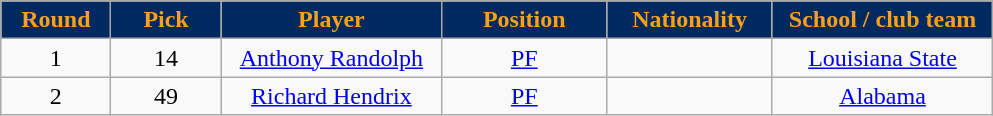<table class="wikitable sortable sortable">
<tr>
<th style="background:#00295f; color:#f9a01c" width="10%">Round</th>
<th style="background:#00295f; color:#f9a01c" width="10%">Pick</th>
<th style="background:#00295f; color:#f9a01c" width="20%">Player</th>
<th style="background:#00295f; color:#f9a01c" width="15%">Position</th>
<th style="background:#00295f; color:#f9a01c" width="15%">Nationality</th>
<th style="background:#00295f; color:#f9a01c" width="20%">School / club team</th>
</tr>
<tr style="text-align: center">
<td>1</td>
<td>14</td>
<td><a href='#'>Anthony Randolph</a></td>
<td><a href='#'>PF</a></td>
<td></td>
<td><a href='#'>Louisiana State</a></td>
</tr>
<tr style="text-align: center">
<td>2</td>
<td>49</td>
<td><a href='#'>Richard Hendrix</a></td>
<td><a href='#'>PF</a></td>
<td></td>
<td><a href='#'>Alabama</a></td>
</tr>
</table>
